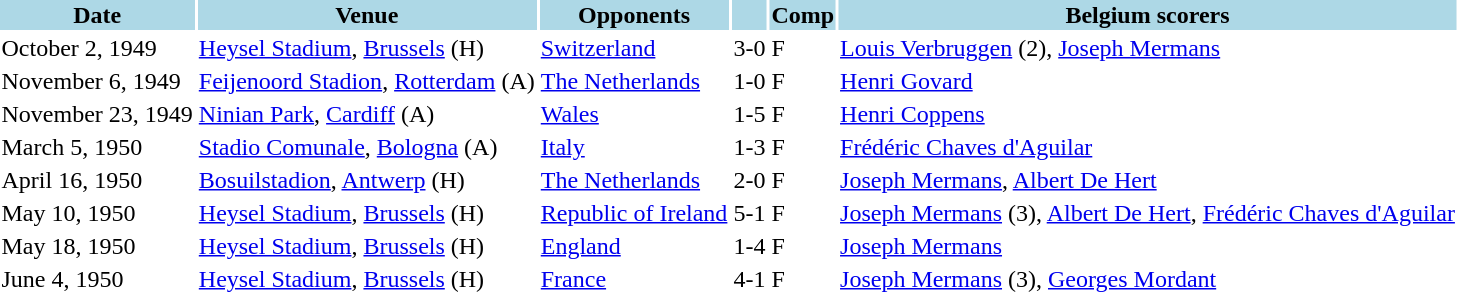<table>
<tr>
<th style="background: lightblue;">Date</th>
<th style="background: lightblue;">Venue</th>
<th style="background: lightblue;">Opponents</th>
<th style="background: lightblue;" align=center></th>
<th style="background: lightblue;" align=center>Comp</th>
<th style="background: lightblue;">Belgium scorers</th>
</tr>
<tr>
<td>October 2, 1949</td>
<td><a href='#'>Heysel Stadium</a>, <a href='#'>Brussels</a> (H)</td>
<td><a href='#'>Switzerland</a></td>
<td>3-0</td>
<td>F</td>
<td><a href='#'>Louis Verbruggen</a> (2), <a href='#'>Joseph Mermans</a></td>
</tr>
<tr>
<td>November 6, 1949</td>
<td><a href='#'>Feijenoord Stadion</a>, <a href='#'>Rotterdam</a> (A)</td>
<td><a href='#'>The Netherlands</a></td>
<td>1-0</td>
<td>F</td>
<td><a href='#'>Henri Govard</a></td>
</tr>
<tr>
<td>November 23, 1949</td>
<td><a href='#'>Ninian Park</a>, <a href='#'>Cardiff</a> (A)</td>
<td><a href='#'>Wales</a></td>
<td>1-5</td>
<td>F</td>
<td><a href='#'>Henri Coppens</a></td>
</tr>
<tr>
<td>March 5, 1950</td>
<td><a href='#'>Stadio Comunale</a>, <a href='#'>Bologna</a> (A)</td>
<td><a href='#'>Italy</a></td>
<td>1-3</td>
<td>F</td>
<td><a href='#'>Frédéric Chaves d'Aguilar</a></td>
</tr>
<tr>
<td>April 16, 1950</td>
<td><a href='#'>Bosuilstadion</a>, <a href='#'>Antwerp</a> (H)</td>
<td><a href='#'>The Netherlands</a></td>
<td>2-0</td>
<td>F</td>
<td><a href='#'>Joseph Mermans</a>, <a href='#'>Albert De Hert</a></td>
</tr>
<tr>
<td>May 10, 1950</td>
<td><a href='#'>Heysel Stadium</a>, <a href='#'>Brussels</a> (H)</td>
<td><a href='#'>Republic of Ireland</a></td>
<td>5-1</td>
<td>F</td>
<td><a href='#'>Joseph Mermans</a> (3), <a href='#'>Albert De Hert</a>, <a href='#'>Frédéric Chaves d'Aguilar</a></td>
</tr>
<tr>
<td>May 18, 1950</td>
<td><a href='#'>Heysel Stadium</a>, <a href='#'>Brussels</a> (H)</td>
<td><a href='#'>England</a></td>
<td>1-4</td>
<td>F</td>
<td><a href='#'>Joseph Mermans</a></td>
</tr>
<tr>
<td>June 4, 1950</td>
<td><a href='#'>Heysel Stadium</a>, <a href='#'>Brussels</a> (H)</td>
<td><a href='#'>France</a></td>
<td>4-1</td>
<td>F</td>
<td><a href='#'>Joseph Mermans</a> (3), <a href='#'>Georges Mordant</a></td>
</tr>
</table>
